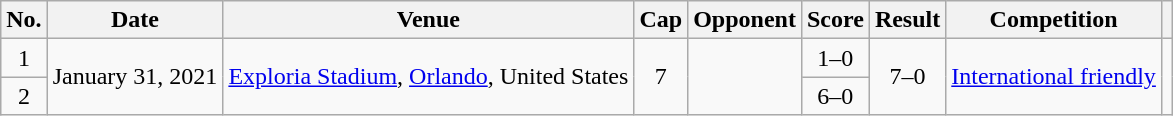<table class=wikitable>
<tr>
<th scope=col>No.</th>
<th scope=col>Date</th>
<th scope=col>Venue</th>
<th scope=col>Cap</th>
<th scope=col>Opponent</th>
<th scope=col>Score</th>
<th scope=col>Result</th>
<th scope=col>Competition</th>
<th scope=col class=unsortable></th>
</tr>
<tr>
<td align=center>1</td>
<td rowspan=2>January 31, 2021</td>
<td rowspan=2><a href='#'>Exploria Stadium</a>, <a href='#'>Orlando</a>, United States</td>
<td rowspan=2 align=center>7</td>
<td rowspan=2></td>
<td align=center>1–0</td>
<td rowspan=2 align=center>7–0</td>
<td rowspan=2><a href='#'>International friendly</a></td>
<td rowspan=2 align=center></td>
</tr>
<tr>
<td align=center>2</td>
<td align=center>6–0</td>
</tr>
</table>
